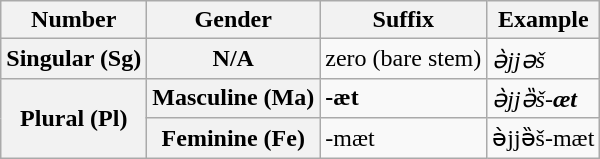<table class="wikitable">
<tr>
<th>Number</th>
<th>Gender</th>
<th>Suffix</th>
<th>Example</th>
</tr>
<tr>
<th><strong>Singular (Sg)</strong></th>
<th>N/A</th>
<td>zero (bare stem)</td>
<td><em>ə̀jjəš</em></td>
</tr>
<tr>
<th rowspan="2"><strong>Plural (Pl)</strong></th>
<th>Masculine (Ma)</th>
<td><strong>-æt</strong></td>
<td><em>ə̀jjə̏š-<strong>æt<strong><em></td>
</tr>
<tr>
<th>Feminine (Fe)</th>
<td></strong>-mæt<strong></td>
<td></em>ə̀jjə̏š</strong>-mæt</em></strong></td>
</tr>
</table>
